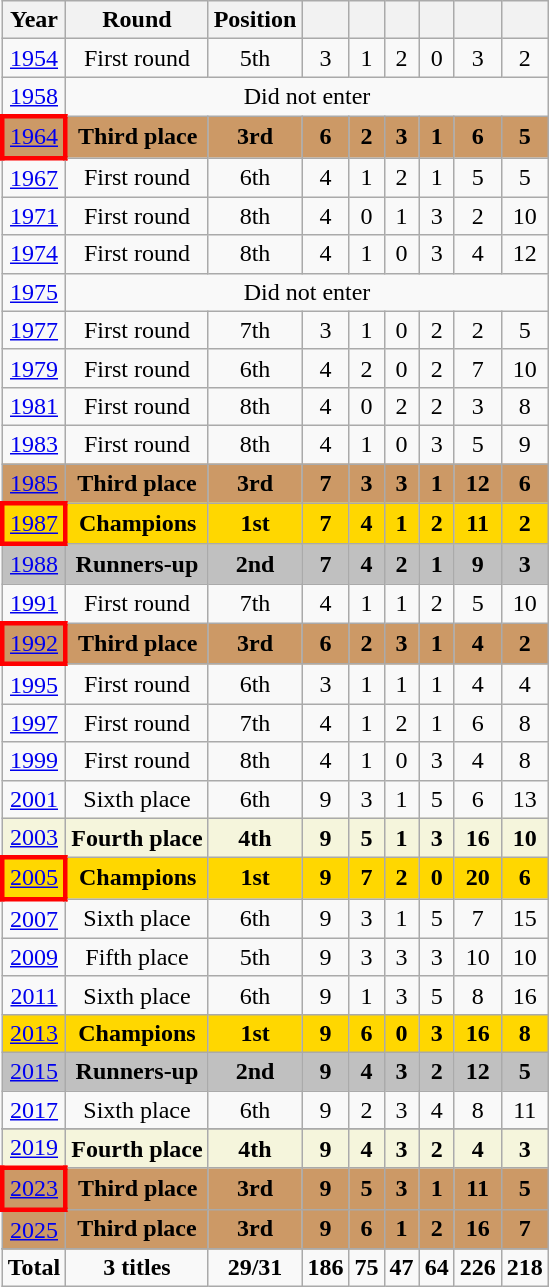<table class="wikitable" style="text-align: center;">
<tr>
<th>Year</th>
<th>Round</th>
<th>Position</th>
<th></th>
<th></th>
<th></th>
<th></th>
<th></th>
<th></th>
</tr>
<tr>
<td> <a href='#'>1954</a></td>
<td>First round</td>
<td>5th</td>
<td>3</td>
<td>1</td>
<td>2</td>
<td>0</td>
<td>3</td>
<td>2</td>
</tr>
<tr>
<td> <a href='#'>1958</a></td>
<td colspan=9>Did not enter</td>
</tr>
<tr style="background:#cc9966;">
<td style="border: 3px solid red"> <a href='#'>1964</a></td>
<td><strong>Third place</strong></td>
<td><strong>3rd</strong></td>
<td><strong>6</strong></td>
<td><strong>2</strong></td>
<td><strong>3</strong></td>
<td><strong>1</strong></td>
<td><strong>6</strong></td>
<td><strong>5</strong></td>
</tr>
<tr>
<td> <a href='#'>1967</a></td>
<td>First round</td>
<td>6th</td>
<td>4</td>
<td>1</td>
<td>2</td>
<td>1</td>
<td>5</td>
<td>5</td>
</tr>
<tr>
<td> <a href='#'>1971</a></td>
<td>First round</td>
<td>8th</td>
<td>4</td>
<td>0</td>
<td>1</td>
<td>3</td>
<td>2</td>
<td>10</td>
</tr>
<tr>
<td> <a href='#'>1974</a></td>
<td>First round</td>
<td>8th</td>
<td>4</td>
<td>1</td>
<td>0</td>
<td>3</td>
<td>4</td>
<td>12</td>
</tr>
<tr>
<td> <a href='#'>1975</a></td>
<td colspan=9>Did not enter</td>
</tr>
<tr>
<td> <a href='#'>1977</a></td>
<td>First round</td>
<td>7th</td>
<td>3</td>
<td>1</td>
<td>0</td>
<td>2</td>
<td>2</td>
<td>5</td>
</tr>
<tr>
<td> <a href='#'>1979</a></td>
<td>First round</td>
<td>6th</td>
<td>4</td>
<td>2</td>
<td>0</td>
<td>2</td>
<td>7</td>
<td>10</td>
</tr>
<tr>
<td> <a href='#'>1981</a></td>
<td>First round</td>
<td>8th</td>
<td>4</td>
<td>0</td>
<td>2</td>
<td>2</td>
<td>3</td>
<td>8</td>
</tr>
<tr>
<td> <a href='#'>1983</a></td>
<td>First round</td>
<td>8th</td>
<td>4</td>
<td>1</td>
<td>0</td>
<td>3</td>
<td>5</td>
<td>9</td>
</tr>
<tr style="background:#cc9966;">
<td> <a href='#'>1985</a></td>
<td><strong>Third place</strong></td>
<td><strong>3rd</strong></td>
<td><strong>7</strong></td>
<td><strong>3</strong></td>
<td><strong>3</strong></td>
<td><strong>1</strong></td>
<td><strong>12</strong></td>
<td><strong>6</strong></td>
</tr>
<tr style="background:gold;">
<td style="border: 3px solid red"> <a href='#'>1987</a></td>
<td><strong>Champions</strong></td>
<td><strong>1st</strong></td>
<td><strong>7</strong></td>
<td><strong>4</strong></td>
<td><strong>1</strong></td>
<td><strong>2</strong></td>
<td><strong>11</strong></td>
<td><strong>2</strong></td>
</tr>
<tr style="background:silver;">
<td> <a href='#'>1988</a></td>
<td><strong>Runners-up</strong></td>
<td><strong>2nd</strong></td>
<td><strong>7</strong></td>
<td><strong>4</strong></td>
<td><strong>2</strong></td>
<td><strong>1</strong></td>
<td><strong>9</strong></td>
<td><strong>3</strong></td>
</tr>
<tr>
<td> <a href='#'>1991</a></td>
<td>First round</td>
<td>7th</td>
<td>4</td>
<td>1</td>
<td>1</td>
<td>2</td>
<td>5</td>
<td>10</td>
</tr>
<tr style="background:#cc9966;">
<td style="border: 3px solid red"> <a href='#'>1992</a></td>
<td><strong>Third place</strong></td>
<td><strong>3rd</strong></td>
<td><strong>6</strong></td>
<td><strong>2</strong></td>
<td><strong>3</strong></td>
<td><strong>1</strong></td>
<td><strong>4</strong></td>
<td><strong>2</strong></td>
</tr>
<tr>
<td> <a href='#'>1995</a></td>
<td>First round</td>
<td>6th</td>
<td>3</td>
<td>1</td>
<td>1</td>
<td>1</td>
<td>4</td>
<td>4</td>
</tr>
<tr>
<td> <a href='#'>1997</a></td>
<td>First round</td>
<td>7th</td>
<td>4</td>
<td>1</td>
<td>2</td>
<td>1</td>
<td>6</td>
<td>8</td>
</tr>
<tr>
<td> <a href='#'>1999</a></td>
<td>First round</td>
<td>8th</td>
<td>4</td>
<td>1</td>
<td>0</td>
<td>3</td>
<td>4</td>
<td>8</td>
</tr>
<tr>
<td> <a href='#'>2001</a></td>
<td>Sixth place</td>
<td>6th</td>
<td>9</td>
<td>3</td>
<td>1</td>
<td>5</td>
<td>6</td>
<td>13</td>
</tr>
<tr style="background:beige">
<td> <a href='#'>2003</a></td>
<td><strong>Fourth place</strong></td>
<td><strong>4th</strong></td>
<td><strong>9</strong></td>
<td><strong>5</strong></td>
<td><strong>1</strong></td>
<td><strong>3</strong></td>
<td><strong>16</strong></td>
<td><strong>10</strong></td>
</tr>
<tr style="background:gold;">
<td style="border: 3px solid red"> <a href='#'>2005</a></td>
<td><strong>Champions</strong></td>
<td><strong>1st</strong></td>
<td><strong>9</strong></td>
<td><strong>7</strong></td>
<td><strong>2</strong></td>
<td><strong>0</strong></td>
<td><strong>20</strong></td>
<td><strong>6</strong></td>
</tr>
<tr>
<td> <a href='#'>2007</a></td>
<td>Sixth place</td>
<td>6th</td>
<td>9</td>
<td>3</td>
<td>1</td>
<td>5</td>
<td>7</td>
<td>15</td>
</tr>
<tr>
<td> <a href='#'>2009</a></td>
<td>Fifth place</td>
<td>5th</td>
<td>9</td>
<td>3</td>
<td>3</td>
<td>3</td>
<td>10</td>
<td>10</td>
</tr>
<tr>
<td> <a href='#'>2011</a></td>
<td>Sixth place</td>
<td>6th</td>
<td>9</td>
<td>1</td>
<td>3</td>
<td>5</td>
<td>8</td>
<td>16</td>
</tr>
<tr style="background:gold;">
<td> <a href='#'>2013</a></td>
<td><strong>Champions</strong></td>
<td><strong>1st</strong></td>
<td><strong>9</strong></td>
<td><strong>6</strong></td>
<td><strong>0</strong></td>
<td><strong>3</strong></td>
<td><strong>16</strong></td>
<td><strong>8</strong></td>
</tr>
<tr style="background:silver;">
<td> <a href='#'>2015</a></td>
<td><strong>Runners-up</strong></td>
<td><strong>2nd</strong></td>
<td><strong>9</strong></td>
<td><strong>4</strong></td>
<td><strong>3</strong></td>
<td><strong>2</strong></td>
<td><strong>12</strong></td>
<td><strong>5</strong></td>
</tr>
<tr>
<td> <a href='#'>2017</a></td>
<td>Sixth place</td>
<td>6th</td>
<td>9</td>
<td>2</td>
<td>3</td>
<td>4</td>
<td>8</td>
<td>11</td>
</tr>
<tr>
</tr>
<tr style="background:beige">
<td> <a href='#'>2019</a></td>
<td><strong>Fourth place</strong></td>
<td><strong>4th</strong></td>
<td><strong>9</strong></td>
<td><strong>4</strong></td>
<td><strong>3</strong></td>
<td><strong>2</strong></td>
<td><strong>4</strong></td>
<td><strong>3</strong></td>
</tr>
<tr style="background:#cc9966;">
<td style="border: 3px solid red"> <a href='#'>2023</a></td>
<td><strong>Third place</strong></td>
<td><strong>3rd</strong></td>
<td><strong>9</strong></td>
<td><strong>5</strong></td>
<td><strong>3</strong></td>
<td><strong>1</strong></td>
<td><strong>11</strong></td>
<td><strong>5</strong></td>
</tr>
<tr style="background:#cc9966;">
<td> <a href='#'>2025</a></td>
<td><strong>Third place</strong></td>
<td><strong>3rd</strong></td>
<td><strong>9</strong></td>
<td><strong>6</strong></td>
<td><strong>1</strong></td>
<td><strong>2</strong></td>
<td><strong>16</strong></td>
<td><strong>7</strong></td>
</tr>
<tr style="background:#9ACDFF">
</tr>
<tr>
<td><strong>Total</strong></td>
<td><strong>3 titles</strong></td>
<td><strong>29/31</strong></td>
<td><strong>186</strong></td>
<td><strong>75</strong></td>
<td><strong>47</strong></td>
<td><strong>64</strong></td>
<td><strong>226</strong></td>
<td><strong>218</strong></td>
</tr>
</table>
